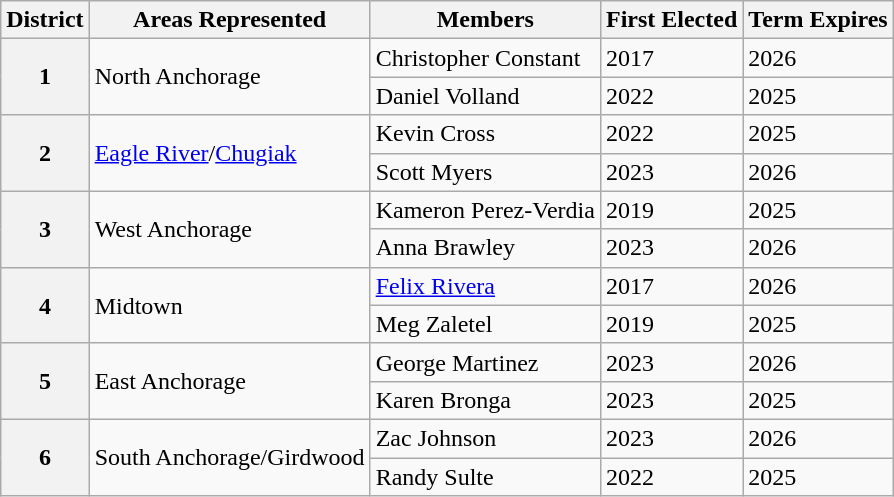<table class="wikitable">
<tr>
<th>District</th>
<th>Areas Represented</th>
<th>Members</th>
<th>First Elected</th>
<th>Term Expires</th>
</tr>
<tr>
<th rowspan=2>1</th>
<td rowspan=2>North Anchorage</td>
<td>Christopher Constant</td>
<td>2017</td>
<td>2026</td>
</tr>
<tr>
<td>Daniel Volland</td>
<td>2022</td>
<td>2025</td>
</tr>
<tr>
<th rowspan=2>2</th>
<td rowspan=2><a href='#'>Eagle River</a>/<a href='#'>Chugiak</a></td>
<td>Kevin Cross</td>
<td>2022</td>
<td>2025</td>
</tr>
<tr>
<td>Scott Myers</td>
<td>2023</td>
<td>2026</td>
</tr>
<tr>
<th rowspan=2>3</th>
<td rowspan=2>West Anchorage</td>
<td>Kameron Perez-Verdia</td>
<td>2019</td>
<td>2025</td>
</tr>
<tr>
<td>Anna Brawley</td>
<td>2023</td>
<td>2026</td>
</tr>
<tr>
<th rowspan=2>4</th>
<td rowspan=2>Midtown</td>
<td><a href='#'>Felix Rivera</a></td>
<td>2017</td>
<td>2026</td>
</tr>
<tr>
<td>Meg Zaletel</td>
<td>2019</td>
<td>2025</td>
</tr>
<tr>
<th rowspan=2>5</th>
<td rowspan=2>East Anchorage</td>
<td>George Martinez</td>
<td>2023</td>
<td>2026</td>
</tr>
<tr>
<td>Karen Bronga</td>
<td>2023</td>
<td>2025</td>
</tr>
<tr>
<th rowspan=2>6</th>
<td rowspan=2>South Anchorage/Girdwood</td>
<td>Zac Johnson</td>
<td>2023</td>
<td>2026</td>
</tr>
<tr>
<td>Randy Sulte</td>
<td>2022</td>
<td>2025</td>
</tr>
</table>
